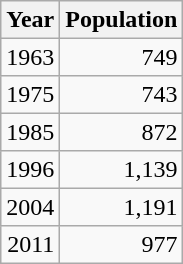<table class="wikitable" style="line-height:1.1em;">
<tr>
<th>Year</th>
<th>Population</th>
</tr>
<tr align="right">
<td>1963</td>
<td>749</td>
</tr>
<tr align="right">
<td>1975</td>
<td>743</td>
</tr>
<tr align="right">
<td>1985</td>
<td>872</td>
</tr>
<tr align="right">
<td>1996</td>
<td>1,139</td>
</tr>
<tr align="right">
<td>2004</td>
<td>1,191</td>
</tr>
<tr align="right">
<td>2011</td>
<td>977</td>
</tr>
</table>
